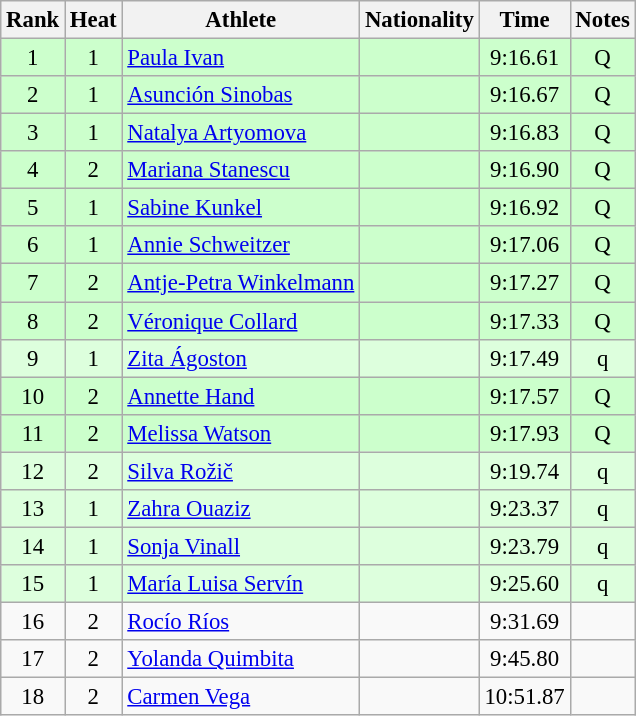<table class="wikitable sortable" style="text-align:center;font-size:95%">
<tr>
<th>Rank</th>
<th>Heat</th>
<th>Athlete</th>
<th>Nationality</th>
<th>Time</th>
<th>Notes</th>
</tr>
<tr bgcolor=ccffcc>
<td>1</td>
<td>1</td>
<td align="left"><a href='#'>Paula Ivan</a></td>
<td align=left></td>
<td>9:16.61</td>
<td>Q</td>
</tr>
<tr bgcolor=ccffcc>
<td>2</td>
<td>1</td>
<td align="left"><a href='#'>Asunción Sinobas</a></td>
<td align=left></td>
<td>9:16.67</td>
<td>Q</td>
</tr>
<tr bgcolor=ccffcc>
<td>3</td>
<td>1</td>
<td align="left"><a href='#'>Natalya Artyomova</a></td>
<td align=left></td>
<td>9:16.83</td>
<td>Q</td>
</tr>
<tr bgcolor=ccffcc>
<td>4</td>
<td>2</td>
<td align="left"><a href='#'>Mariana Stanescu</a></td>
<td align=left></td>
<td>9:16.90</td>
<td>Q</td>
</tr>
<tr bgcolor=ccffcc>
<td>5</td>
<td>1</td>
<td align="left"><a href='#'>Sabine Kunkel</a></td>
<td align=left></td>
<td>9:16.92</td>
<td>Q</td>
</tr>
<tr bgcolor=ccffcc>
<td>6</td>
<td>1</td>
<td align="left"><a href='#'>Annie Schweitzer</a></td>
<td align=left></td>
<td>9:17.06</td>
<td>Q</td>
</tr>
<tr bgcolor=ccffcc>
<td>7</td>
<td>2</td>
<td align="left"><a href='#'>Antje-Petra Winkelmann</a></td>
<td align=left></td>
<td>9:17.27</td>
<td>Q</td>
</tr>
<tr bgcolor=ccffcc>
<td>8</td>
<td>2</td>
<td align="left"><a href='#'>Véronique Collard</a></td>
<td align=left></td>
<td>9:17.33</td>
<td>Q</td>
</tr>
<tr bgcolor=ddffdd>
<td>9</td>
<td>1</td>
<td align="left"><a href='#'>Zita Ágoston</a></td>
<td align=left></td>
<td>9:17.49</td>
<td>q</td>
</tr>
<tr bgcolor=ccffcc>
<td>10</td>
<td>2</td>
<td align="left"><a href='#'>Annette Hand</a></td>
<td align=left></td>
<td>9:17.57</td>
<td>Q</td>
</tr>
<tr bgcolor=ccffcc>
<td>11</td>
<td>2</td>
<td align="left"><a href='#'>Melissa Watson</a></td>
<td align=left></td>
<td>9:17.93</td>
<td>Q</td>
</tr>
<tr bgcolor=ddffdd>
<td>12</td>
<td>2</td>
<td align="left"><a href='#'>Silva Rožič</a></td>
<td align=left></td>
<td>9:19.74</td>
<td>q</td>
</tr>
<tr bgcolor=ddffdd>
<td>13</td>
<td>1</td>
<td align="left"><a href='#'>Zahra Ouaziz</a></td>
<td align=left></td>
<td>9:23.37</td>
<td>q</td>
</tr>
<tr bgcolor=ddffdd>
<td>14</td>
<td>1</td>
<td align="left"><a href='#'>Sonja Vinall</a></td>
<td align=left></td>
<td>9:23.79</td>
<td>q</td>
</tr>
<tr bgcolor=ddffdd>
<td>15</td>
<td>1</td>
<td align="left"><a href='#'>María Luisa Servín</a></td>
<td align=left></td>
<td>9:25.60</td>
<td>q</td>
</tr>
<tr>
<td>16</td>
<td>2</td>
<td align="left"><a href='#'>Rocío Ríos</a></td>
<td align=left></td>
<td>9:31.69</td>
<td></td>
</tr>
<tr>
<td>17</td>
<td>2</td>
<td align="left"><a href='#'>Yolanda Quimbita</a></td>
<td align=left></td>
<td>9:45.80</td>
<td></td>
</tr>
<tr>
<td>18</td>
<td>2</td>
<td align="left"><a href='#'>Carmen Vega</a></td>
<td align=left></td>
<td>10:51.87</td>
<td></td>
</tr>
</table>
